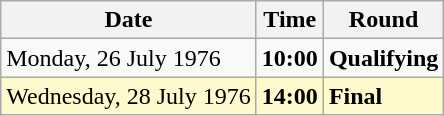<table class="wikitable">
<tr>
<th>Date</th>
<th>Time</th>
<th>Round</th>
</tr>
<tr>
<td>Monday, 26 July 1976</td>
<td><strong>10:00</strong></td>
<td><strong>Qualifying</strong></td>
</tr>
<tr style=background:lemonchiffon>
<td>Wednesday, 28 July 1976</td>
<td><strong>14:00</strong></td>
<td><strong>Final</strong></td>
</tr>
</table>
